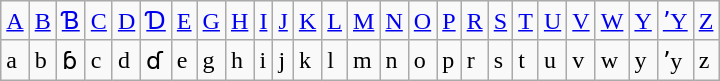<table class="wikitable">
<tr>
<td><a href='#'>A</a></td>
<td><a href='#'>B</a></td>
<td><a href='#'>Ɓ</a></td>
<td><a href='#'>C</a></td>
<td><a href='#'>D</a></td>
<td><a href='#'>Ɗ</a></td>
<td><a href='#'>E</a></td>
<td><a href='#'>G</a></td>
<td><a href='#'>H</a></td>
<td><a href='#'>I</a></td>
<td><a href='#'>J</a></td>
<td><a href='#'>K</a></td>
<td><a href='#'>L</a></td>
<td><a href='#'>M</a></td>
<td><a href='#'>N</a></td>
<td><a href='#'>O</a></td>
<td><a href='#'>P</a></td>
<td><a href='#'>R</a></td>
<td><a href='#'>S</a></td>
<td><a href='#'>T</a></td>
<td><a href='#'>U</a></td>
<td><a href='#'>V</a></td>
<td><a href='#'>W</a></td>
<td><a href='#'>Y</a></td>
<td><a href='#'>ʼY</a></td>
<td><a href='#'>Z</a></td>
</tr>
<tr>
<td>a</td>
<td>b</td>
<td>ɓ</td>
<td>c</td>
<td>d</td>
<td>ɗ</td>
<td>e</td>
<td>g</td>
<td>h</td>
<td>i</td>
<td>j</td>
<td>k</td>
<td>l</td>
<td>m</td>
<td>n</td>
<td>o</td>
<td>p</td>
<td>r</td>
<td>s</td>
<td>t</td>
<td>u</td>
<td>v</td>
<td>w</td>
<td>y</td>
<td>ʼy</td>
<td>z</td>
</tr>
</table>
